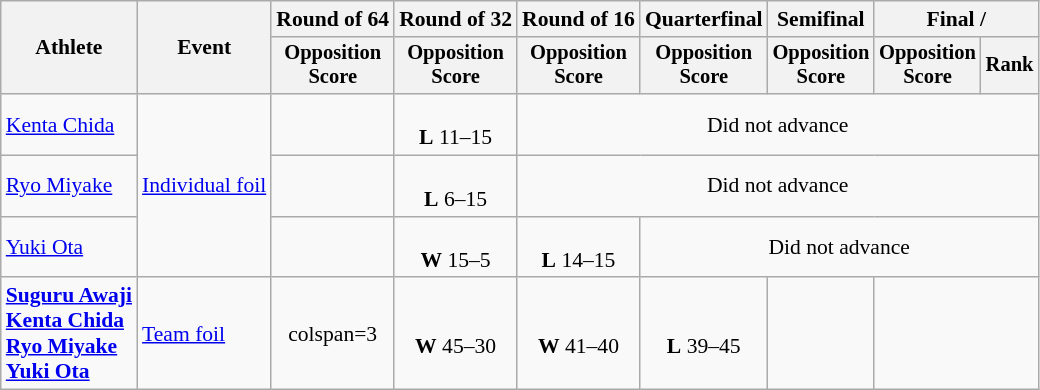<table class="wikitable" style="font-size:90%">
<tr>
<th rowspan="2">Athlete</th>
<th rowspan="2">Event</th>
<th>Round of 64</th>
<th>Round of 32</th>
<th>Round of 16</th>
<th>Quarterfinal</th>
<th>Semifinal</th>
<th colspan=2>Final / </th>
</tr>
<tr style="font-size:95%">
<th>Opposition <br> Score</th>
<th>Opposition <br> Score</th>
<th>Opposition <br> Score</th>
<th>Opposition <br> Score</th>
<th>Opposition <br> Score</th>
<th>Opposition <br> Score</th>
<th>Rank</th>
</tr>
<tr align=center>
<td align=left><a href='#'>Kenta Chida</a></td>
<td align=left rowspan=3><a href='#'>Individual foil</a></td>
<td></td>
<td><br><strong>L</strong> 11–15</td>
<td colspan=5>Did not advance</td>
</tr>
<tr align=center>
<td align=left><a href='#'>Ryo Miyake</a></td>
<td></td>
<td><br><strong>L</strong> 6–15</td>
<td colspan=5>Did not advance</td>
</tr>
<tr align=center>
<td align=left><a href='#'>Yuki Ota</a></td>
<td></td>
<td><br><strong>W</strong> 15–5</td>
<td><br><strong>L</strong> 14–15</td>
<td colspan=4>Did not advance</td>
</tr>
<tr align=center>
<td align=left><strong><a href='#'>Suguru Awaji</a><br><a href='#'>Kenta Chida</a><br><a href='#'>Ryo Miyake</a><br><a href='#'>Yuki Ota</a></strong></td>
<td align=left><a href='#'>Team foil</a></td>
<td>colspan=3 </td>
<td><br><strong>W</strong> 45–30</td>
<td><br><strong>W</strong> 41–40</td>
<td><br><strong>L</strong> 39–45</td>
<td></td>
</tr>
</table>
